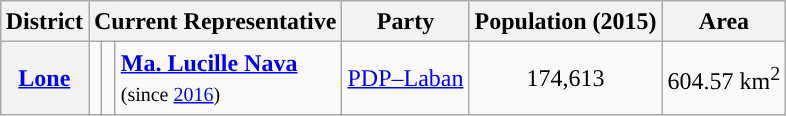<table class="wikitable sortable" style="margin: 1em auto; font-size:100%; line-height:20px; text-align:center">
<tr>
<th>District</th>
<th colspan="3">Current Representative</th>
<th>Party</th>
<th>Population (2015)</th>
<th>Area</th>
</tr>
<tr>
<th><a href='#'>Lone</a></th>
<td style="background:"></td>
<td></td>
<td style="text-align:left;"><strong><a href='#'>Ma. Lucille Nava</a></strong><br><small>(since <a href='#'>2016</a>)</small></td>
<td><a href='#'>PDP–Laban</a></td>
<td>174,613</td>
<td>604.57 km<sup>2</sup></td>
</tr>
</table>
